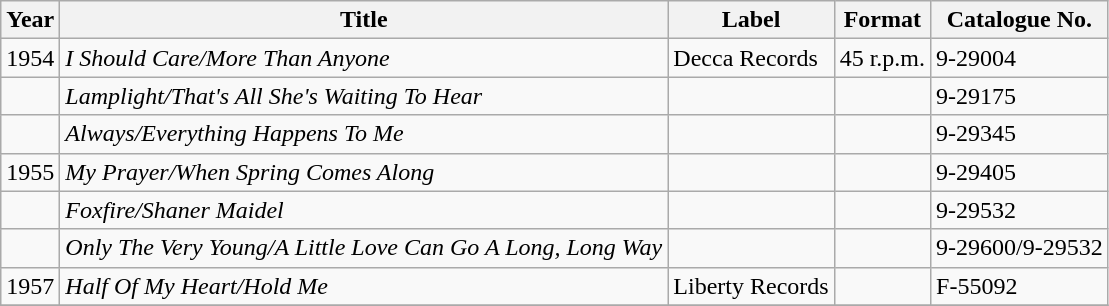<table class="wikitable">
<tr>
<th>Year</th>
<th>Title</th>
<th>Label</th>
<th>Format</th>
<th>Catalogue No.</th>
</tr>
<tr>
<td>1954</td>
<td><em>I Should Care/More Than Anyone</em></td>
<td>Decca Records</td>
<td>45 r.p.m.</td>
<td>9-29004</td>
</tr>
<tr>
<td></td>
<td><em>Lamplight/That's All She's Waiting To Hear</em></td>
<td></td>
<td></td>
<td>9-29175</td>
</tr>
<tr>
<td></td>
<td><em>Always/Everything Happens To Me</em></td>
<td></td>
<td></td>
<td>9-29345</td>
</tr>
<tr>
<td>1955</td>
<td><em>My Prayer/When Spring Comes Along</em></td>
<td></td>
<td></td>
<td>9-29405</td>
</tr>
<tr>
<td></td>
<td><em>Foxfire/Shaner Maidel</em></td>
<td></td>
<td></td>
<td>9-29532</td>
</tr>
<tr>
<td></td>
<td><em>Only The Very Young/A Little Love Can Go A Long, Long Way</em></td>
<td></td>
<td></td>
<td>9-29600/9-29532</td>
</tr>
<tr>
<td>1957</td>
<td><em>Half Of My Heart/Hold Me</em></td>
<td>Liberty Records</td>
<td></td>
<td>F-55092</td>
</tr>
<tr>
</tr>
</table>
